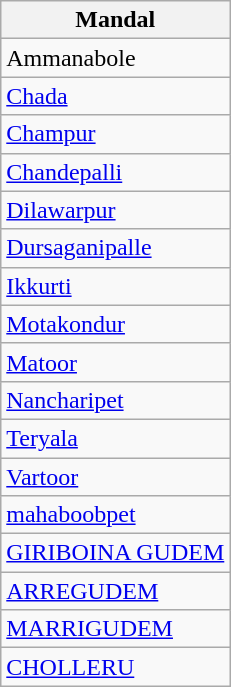<table class="wikitable sortable static-row-numbers static-row-header-hash">
<tr>
<th>Mandal</th>
</tr>
<tr>
<td>Ammanabole</td>
</tr>
<tr>
<td><a href='#'>Chada</a></td>
</tr>
<tr>
<td><a href='#'>Champur</a></td>
</tr>
<tr>
<td><a href='#'>Chandepalli</a></td>
</tr>
<tr>
<td><a href='#'>Dilawarpur</a></td>
</tr>
<tr>
<td><a href='#'>Dursaganipalle</a></td>
</tr>
<tr>
<td><a href='#'>Ikkurti</a></td>
</tr>
<tr>
<td><a href='#'>Motakondur</a></td>
</tr>
<tr>
<td><a href='#'>Matoor</a></td>
</tr>
<tr>
<td><a href='#'>Nancharipet</a></td>
</tr>
<tr>
<td><a href='#'>Teryala</a></td>
</tr>
<tr>
<td><a href='#'>Vartoor</a></td>
</tr>
<tr>
<td><a href='#'>mahaboobpet</a></td>
</tr>
<tr>
<td><a href='#'>GIRIBOINA GUDEM</a></td>
</tr>
<tr>
<td><a href='#'>ARREGUDEM</a></td>
</tr>
<tr>
<td><a href='#'>MARRIGUDEM</a></td>
</tr>
<tr>
<td><a href='#'>CHOLLERU</a></td>
</tr>
</table>
